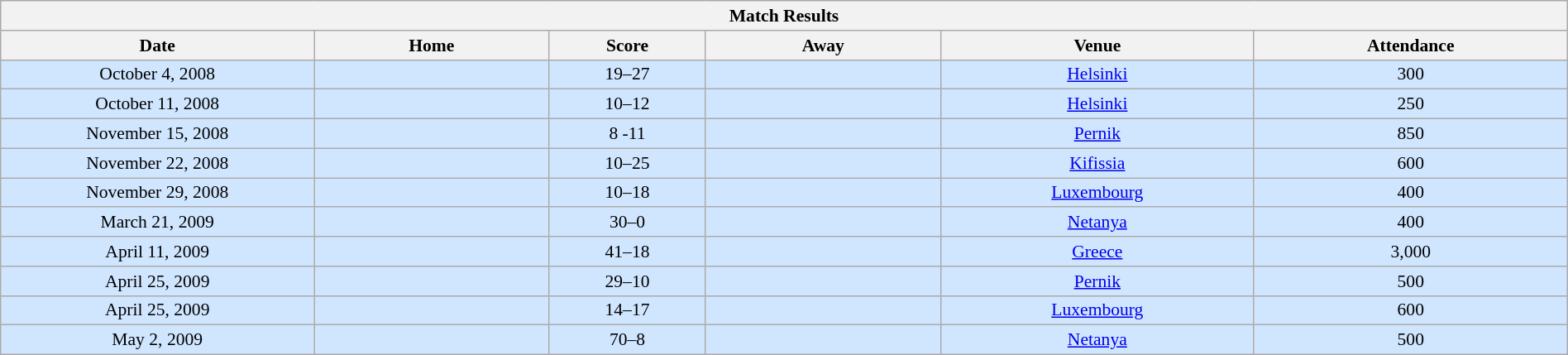<table class="wikitable" style="font-size:90%; width: 100%; text-align: center;">
<tr>
<th colspan=7>Match Results</th>
</tr>
<tr>
<th width=20%>Date</th>
<th width=15%>Home</th>
<th width=10%>Score</th>
<th width=15%>Away</th>
<th width=20%>Venue</th>
<th width=20%>Attendance</th>
</tr>
<tr style="background: #D0E6FF;">
<td>October 4, 2008</td>
<td align=right></td>
<td>19–27</td>
<td align=left></td>
<td><a href='#'>Helsinki</a></td>
<td>300</td>
</tr>
<tr style="background: #D0E6FF;">
<td>October 11, 2008</td>
<td align=right></td>
<td>10–12</td>
<td align=left></td>
<td><a href='#'>Helsinki</a></td>
<td>250</td>
</tr>
<tr style="background: #D0E6FF;">
<td>November 15, 2008</td>
<td align=right></td>
<td>8 -11</td>
<td align=left></td>
<td><a href='#'>Pernik</a></td>
<td>850</td>
</tr>
<tr style="background: #D0E6FF;">
<td>November 22, 2008</td>
<td align=right></td>
<td>10–25</td>
<td align=left></td>
<td><a href='#'>Kifissia</a></td>
<td>600</td>
</tr>
<tr style="background: #D0E6FF;">
<td>November 29, 2008</td>
<td align=right></td>
<td>10–18</td>
<td align=left></td>
<td><a href='#'>Luxembourg</a></td>
<td>400</td>
</tr>
<tr style="background: #D0E6FF;">
<td>March 21, 2009</td>
<td align=right></td>
<td>30–0</td>
<td align=left></td>
<td><a href='#'>Netanya</a></td>
<td>400</td>
</tr>
<tr style="background: #D0E6FF;">
<td>April 11, 2009</td>
<td align=right></td>
<td>41–18</td>
<td align=left></td>
<td><a href='#'>Greece</a></td>
<td>3,000</td>
</tr>
<tr style="background: #D0E6FF;">
<td>April 25, 2009</td>
<td align=right></td>
<td>29–10</td>
<td align=left></td>
<td><a href='#'>Pernik</a></td>
<td>500</td>
</tr>
<tr style="background: #D0E6FF;">
<td>April 25, 2009</td>
<td align=right></td>
<td>14–17</td>
<td align=left></td>
<td><a href='#'>Luxembourg</a></td>
<td>600</td>
</tr>
<tr style="background: #D0E6FF;">
<td>May 2, 2009</td>
<td align=right></td>
<td>70–8</td>
<td align=left></td>
<td><a href='#'>Netanya</a></td>
<td>500</td>
</tr>
</table>
